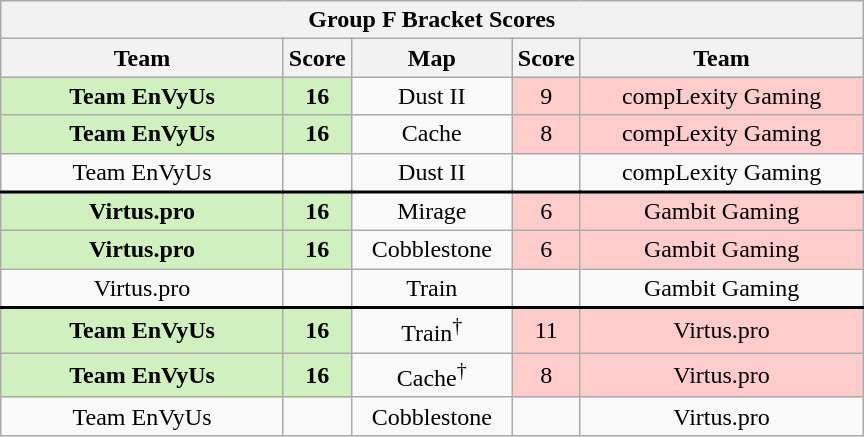<table class="wikitable" style="text-align: center;">
<tr>
<th colspan=5>Group F Bracket Scores</th>
</tr>
<tr>
<th width="181px">Team</th>
<th width="20px">Score</th>
<th width="100px">Map</th>
<th width="20px">Score</th>
<th width="181px">Team</th>
</tr>
<tr>
<td style="background: #D0F0C0;"><strong>Team EnVyUs</strong></td>
<td style="background: #D0F0C0;"><strong>16</strong></td>
<td>Dust II</td>
<td style="background: #FFCCCC;">9</td>
<td style="background: #FFCCCC;">compLexity Gaming</td>
</tr>
<tr>
<td style="background: #D0F0C0;"><strong>Team EnVyUs</strong></td>
<td style="background: #D0F0C0;"><strong>16</strong></td>
<td>Cache</td>
<td style="background: #FFCCCC;">8</td>
<td style="background: #FFCCCC;">compLexity Gaming</td>
</tr>
<tr style="text-align:center;border-width:0 0 2px 0; border-style:solid;border-color:black;">
<td>Team EnVyUs</td>
<td></td>
<td>Dust II</td>
<td></td>
<td>compLexity Gaming</td>
</tr>
<tr>
<td style="background: #D0F0C0;"><strong>Virtus.pro</strong></td>
<td style="background: #D0F0C0;"><strong>16</strong></td>
<td>Mirage</td>
<td style="background: #FFCCCC;">6</td>
<td style="background: #FFCCCC;">Gambit Gaming</td>
</tr>
<tr>
<td style="background: #D0F0C0;"><strong>Virtus.pro</strong></td>
<td style="background: #D0F0C0;"><strong>16</strong></td>
<td>Cobblestone</td>
<td style="background: #FFCCCC;">6</td>
<td style="background: #FFCCCC;">Gambit Gaming</td>
</tr>
<tr style="text-align:center;border-width:0 0 2px 0; border-style:solid;border-color:black;">
<td>Virtus.pro</td>
<td></td>
<td>Train</td>
<td></td>
<td>Gambit Gaming</td>
</tr>
<tr>
<td style="background: #D0F0C0;"><strong>Team EnVyUs</strong></td>
<td style="background: #D0F0C0;"><strong>16</strong></td>
<td>Train<sup>†</sup></td>
<td style="background: #FFCCCC;">11</td>
<td style="background: #FFCCCC;">Virtus.pro</td>
</tr>
<tr>
<td style="background: #D0F0C0;"><strong>Team EnVyUs</strong></td>
<td style="background: #D0F0C0;"><strong>16</strong></td>
<td>Cache<sup>†</sup></td>
<td style="background: #FFCCCC;">8</td>
<td style="background: #FFCCCC;">Virtus.pro</td>
</tr>
<tr>
<td>Team EnVyUs</td>
<td></td>
<td>Cobblestone</td>
<td></td>
<td>Virtus.pro</td>
</tr>
</table>
